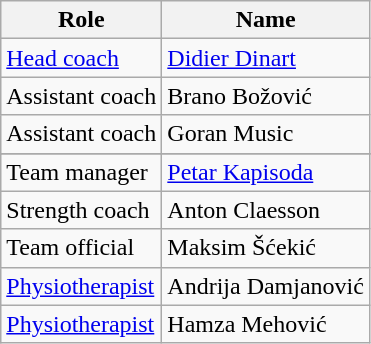<table class="wikitable">
<tr>
<th>Role</th>
<th>Name</th>
</tr>
<tr>
<td><a href='#'>Head coach</a></td>
<td> <a href='#'>Didier Dinart</a></td>
</tr>
<tr>
<td>Assistant coach</td>
<td> Brano Božović</td>
</tr>
<tr>
<td>Assistant coach</td>
<td> Goran Music</td>
</tr>
<tr>
</tr>
<tr>
<td>Team manager</td>
<td>  <a href='#'>Petar Kapisoda</a></td>
</tr>
<tr>
<td>Strength coach</td>
<td> Anton Claesson</td>
</tr>
<tr>
<td>Team official</td>
<td> Maksim Šćekić</td>
</tr>
<tr>
<td><a href='#'>Physiotherapist</a></td>
<td> Andrija Damjanović</td>
</tr>
<tr>
<td><a href='#'>Physiotherapist</a></td>
<td> Hamza Mehović</td>
</tr>
</table>
